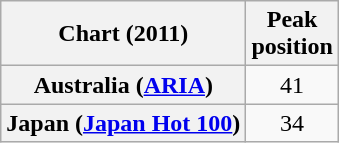<table class="wikitable plainrowheaders" style="text-align:center">
<tr>
<th scope="col">Chart (2011)</th>
<th scope="col">Peak<br>position</th>
</tr>
<tr>
<th scope="row">Australia (<a href='#'>ARIA</a>)</th>
<td>41</td>
</tr>
<tr>
<th scope="row">Japan (<a href='#'>Japan Hot 100</a>)</th>
<td>34</td>
</tr>
</table>
